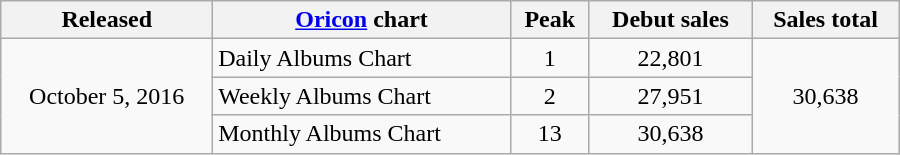<table class="wikitable" style="width:600px;">
<tr>
<th style="text-align:center;">Released</th>
<th style="text-align:center;"><a href='#'>Oricon</a> chart</th>
<th style="text-align:center;">Peak</th>
<th style="text-align:center;">Debut sales</th>
<th style="text-align:center;">Sales total</th>
</tr>
<tr>
<td style="text-align:center;" rowspan="4">October 5, 2016</td>
<td align="left">Daily Albums Chart</td>
<td style="text-align:center;">1</td>
<td style="text-align:center;">22,801</td>
<td style="text-align:center;" rowspan="4">30,638</td>
</tr>
<tr>
<td align="left">Weekly Albums Chart</td>
<td style="text-align:center;">2</td>
<td style="text-align:center;">27,951</td>
</tr>
<tr>
<td align="left">Monthly Albums Chart</td>
<td style="text-align:center;">13</td>
<td style="text-align:center;">30,638</td>
</tr>
</table>
